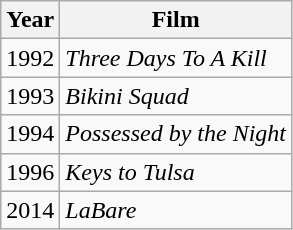<table class="wikitable">
<tr>
<th>Year</th>
<th>Film</th>
</tr>
<tr>
<td>1992</td>
<td><em>Three Days To A Kill</em></td>
</tr>
<tr>
<td>1993</td>
<td><em>Bikini Squad</em></td>
</tr>
<tr>
<td>1994</td>
<td><em>Possessed by the Night</em></td>
</tr>
<tr>
<td>1996</td>
<td><em>Keys to Tulsa</em></td>
</tr>
<tr>
<td>2014</td>
<td><em>LaBare </em></td>
</tr>
</table>
